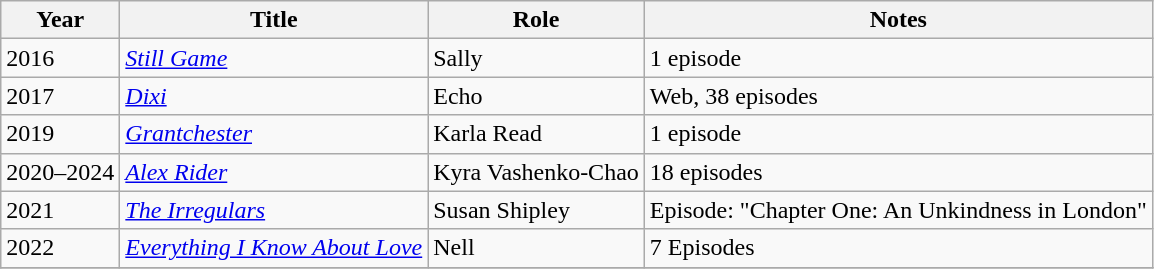<table class="wikitable sortable">
<tr>
<th>Year</th>
<th>Title</th>
<th>Role</th>
<th>Notes</th>
</tr>
<tr>
<td>2016</td>
<td><em><a href='#'>Still Game</a> </em></td>
<td>Sally</td>
<td>1 episode</td>
</tr>
<tr>
<td>2017</td>
<td><em><a href='#'>Dixi</a></em></td>
<td>Echo</td>
<td>Web, 38 episodes</td>
</tr>
<tr>
<td>2019</td>
<td><em><a href='#'>Grantchester</a> </em></td>
<td>Karla Read</td>
<td>1 episode</td>
</tr>
<tr>
<td>2020–2024</td>
<td><em><a href='#'>Alex Rider</a></em></td>
<td>Kyra Vashenko-Chao</td>
<td>18 episodes</td>
</tr>
<tr>
<td>2021</td>
<td><em><a href='#'>The Irregulars</a></em></td>
<td>Susan Shipley</td>
<td>Episode: "Chapter One: An Unkindness in London"</td>
</tr>
<tr>
<td>2022</td>
<td><em><a href='#'>Everything I Know About Love</a></em></td>
<td>Nell</td>
<td>7 Episodes</td>
</tr>
<tr>
</tr>
</table>
